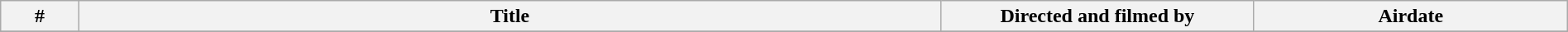<table class="wikitable plainrowheaders" width="100%">
<tr>
<th width="5%">#</th>
<th width="55%">Title</th>
<th width="20%">Directed and filmed by</th>
<th width="20%">Airdate</th>
</tr>
<tr>
</tr>
</table>
